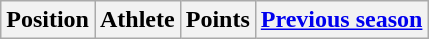<table class="wikitable">
<tr>
<th>Position</th>
<th>Athlete</th>
<th>Points</th>
<th><a href='#'>Previous season</a><br></th>
</tr>
</table>
